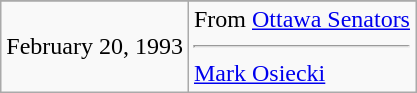<table class="wikitable">
<tr>
</tr>
<tr>
<td>February 20, 1993</td>
<td valign="top">From <a href='#'>Ottawa Senators</a><hr><a href='#'>Mark Osiecki</a></td>
</tr>
</table>
